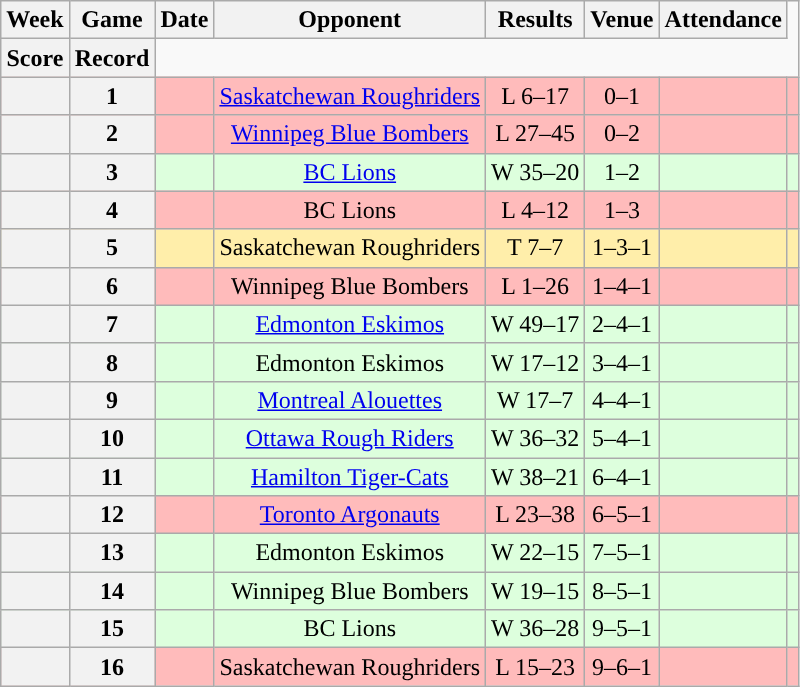<table class="wikitable" style="text-align:center">
<tr>
<th>Week</th>
<th>Game</th>
<th>Date</th>
<th>Opponent</th>
<th>Results</th>
<th>Venue</th>
<th>Attendance</th>
</tr>
<tr>
<th>Score</th>
<th>Record</th>
</tr>
<tr style="background:#ffbbbb">
<th></th>
<th>1</th>
<td></td>
<td><a href='#'>Saskatchewan Roughriders</a></td>
<td>L 6–17</td>
<td>0–1</td>
<td></td>
<td></td>
</tr>
<tr style="background:#ffbbbb">
<th></th>
<th>2</th>
<td></td>
<td><a href='#'>Winnipeg Blue Bombers</a></td>
<td>L 27–45</td>
<td>0–2</td>
<td></td>
<td></td>
</tr>
<tr style="background:#ddffdd">
<th></th>
<th>3</th>
<td></td>
<td><a href='#'>BC Lions</a></td>
<td>W 35–20</td>
<td>1–2</td>
<td></td>
<td></td>
</tr>
<tr style="background:#ffbbbb">
<th></th>
<th>4</th>
<td></td>
<td>BC Lions</td>
<td>L 4–12</td>
<td>1–3</td>
<td></td>
<td></td>
</tr>
<tr style="background:#ffeeaa">
<th></th>
<th>5</th>
<td></td>
<td>Saskatchewan Roughriders</td>
<td>T 7–7</td>
<td>1–3–1</td>
<td></td>
<td></td>
</tr>
<tr style="background:#ffbbbb">
<th></th>
<th>6</th>
<td></td>
<td>Winnipeg Blue Bombers</td>
<td>L 1–26</td>
<td>1–4–1</td>
<td></td>
<td></td>
</tr>
<tr style="background:#ddffdd">
<th></th>
<th>7</th>
<td></td>
<td><a href='#'>Edmonton Eskimos</a></td>
<td>W 49–17</td>
<td>2–4–1</td>
<td></td>
<td></td>
</tr>
<tr style="background:#ddffdd">
<th></th>
<th>8</th>
<td></td>
<td>Edmonton Eskimos</td>
<td>W 17–12</td>
<td>3–4–1</td>
<td></td>
<td></td>
</tr>
<tr style="background:#ddffdd">
<th></th>
<th>9</th>
<td></td>
<td><a href='#'>Montreal Alouettes</a></td>
<td>W 17–7</td>
<td>4–4–1</td>
<td></td>
<td></td>
</tr>
<tr style="background:#ddffdd">
<th></th>
<th>10</th>
<td></td>
<td><a href='#'>Ottawa Rough Riders</a></td>
<td>W 36–32</td>
<td>5–4–1</td>
<td></td>
<td></td>
</tr>
<tr style="background:#ddffdd">
<th></th>
<th>11</th>
<td></td>
<td><a href='#'>Hamilton Tiger-Cats</a></td>
<td>W 38–21</td>
<td>6–4–1</td>
<td></td>
<td></td>
</tr>
<tr style="background:#ffbbbb">
<th></th>
<th>12</th>
<td></td>
<td><a href='#'>Toronto Argonauts</a></td>
<td>L 23–38</td>
<td>6–5–1</td>
<td></td>
<td></td>
</tr>
<tr style="background:#ddffdd">
<th></th>
<th>13</th>
<td></td>
<td>Edmonton Eskimos</td>
<td>W 22–15</td>
<td>7–5–1</td>
<td></td>
<td></td>
</tr>
<tr style="background:#ddffdd">
<th></th>
<th>14</th>
<td></td>
<td>Winnipeg Blue Bombers</td>
<td>W 19–15</td>
<td>8–5–1</td>
<td></td>
<td></td>
</tr>
<tr style="background:#ddffdd">
<th></th>
<th>15</th>
<td></td>
<td>BC Lions</td>
<td>W 36–28</td>
<td>9–5–1</td>
<td></td>
<td></td>
</tr>
<tr style="background:#ffbbbb">
<th></th>
<th>16</th>
<td></td>
<td>Saskatchewan Roughriders</td>
<td>L 15–23</td>
<td>9–6–1</td>
<td></td>
<td></td>
</tr>
</table>
